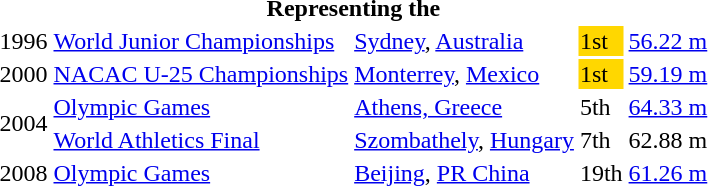<table>
<tr>
<th colspan="5">Representing the </th>
</tr>
<tr>
<td>1996</td>
<td><a href='#'>World Junior Championships</a></td>
<td><a href='#'>Sydney</a>, <a href='#'>Australia</a></td>
<td bgcolor="gold">1st</td>
<td><a href='#'>56.22 m</a></td>
</tr>
<tr>
<td>2000</td>
<td><a href='#'>NACAC U-25 Championships</a></td>
<td><a href='#'>Monterrey</a>, <a href='#'>Mexico</a></td>
<td bgcolor=gold>1st</td>
<td><a href='#'>59.19 m</a></td>
</tr>
<tr>
<td rowspan=2>2004</td>
<td><a href='#'>Olympic Games</a></td>
<td><a href='#'>Athens, Greece</a></td>
<td>5th</td>
<td><a href='#'>64.33 m</a></td>
</tr>
<tr>
<td><a href='#'>World Athletics Final</a></td>
<td><a href='#'>Szombathely</a>, <a href='#'>Hungary</a></td>
<td>7th</td>
<td>62.88 m</td>
</tr>
<tr>
<td>2008</td>
<td><a href='#'>Olympic Games</a></td>
<td><a href='#'>Beijing</a>, <a href='#'>PR China</a></td>
<td>19th</td>
<td><a href='#'>61.26 m</a></td>
</tr>
</table>
